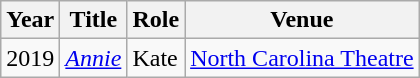<table class="wikitable">
<tr>
<th>Year</th>
<th>Title</th>
<th>Role</th>
<th>Venue</th>
</tr>
<tr>
<td>2019</td>
<td><a href='#'><em>Annie</em></a></td>
<td>Kate</td>
<td><a href='#'>North Carolina Theatre</a></td>
</tr>
</table>
